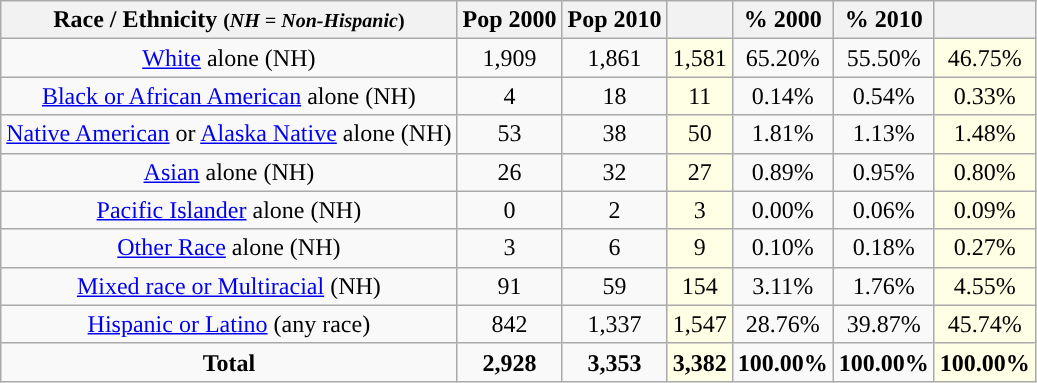<table class="wikitable" style="text-align:center;">
<tr>
<th>Race / Ethnicity <small>(<em>NH = Non-Hispanic</em>)</small></th>
<th>Pop 2000</th>
<th>Pop 2010</th>
<th></th>
<th>% 2000</th>
<th>% 2010</th>
<th></th>
</tr>
<tr>
<td><a href='#'>White</a> alone (NH)</td>
<td>1,909</td>
<td>1,861</td>
<td style='background: #ffffe6;'>1,581</td>
<td>65.20%</td>
<td>55.50%</td>
<td style='background: #ffffe6;'>46.75%</td>
</tr>
<tr>
<td><a href='#'>Black or African American</a> alone (NH)</td>
<td>4</td>
<td>18</td>
<td style='background: #ffffe6;'>11</td>
<td>0.14%</td>
<td>0.54%</td>
<td style='background: #ffffe6;'>0.33%</td>
</tr>
<tr>
<td><a href='#'>Native American</a> or <a href='#'>Alaska Native</a> alone (NH)</td>
<td>53</td>
<td>38</td>
<td style='background: #ffffe6;'>50</td>
<td>1.81%</td>
<td>1.13%</td>
<td style='background: #ffffe6;'>1.48%</td>
</tr>
<tr>
<td><a href='#'>Asian</a> alone (NH)</td>
<td>26</td>
<td>32</td>
<td style='background: #ffffe6;'>27</td>
<td>0.89%</td>
<td>0.95%</td>
<td style='background: #ffffe6;'>0.80%</td>
</tr>
<tr>
<td><a href='#'>Pacific Islander</a> alone (NH)</td>
<td>0</td>
<td>2</td>
<td style='background: #ffffe6;'>3</td>
<td>0.00%</td>
<td>0.06%</td>
<td style='background: #ffffe6;'>0.09%</td>
</tr>
<tr>
<td><a href='#'>Other Race</a> alone (NH)</td>
<td>3</td>
<td>6</td>
<td style='background: #ffffe6;'>9</td>
<td>0.10%</td>
<td>0.18%</td>
<td style='background: #ffffe6;'>0.27%</td>
</tr>
<tr>
<td><a href='#'>Mixed race or Multiracial</a> (NH)</td>
<td>91</td>
<td>59</td>
<td style='background: #ffffe6;'>154</td>
<td>3.11%</td>
<td>1.76%</td>
<td style='background: #ffffe6;'>4.55%</td>
</tr>
<tr>
<td><a href='#'>Hispanic or Latino</a> (any race)</td>
<td>842</td>
<td>1,337</td>
<td style='background: #ffffe6;'>1,547</td>
<td>28.76%</td>
<td>39.87%</td>
<td style='background: #ffffe6;'>45.74%</td>
</tr>
<tr>
<td><strong>Total</strong></td>
<td><strong>2,928</strong></td>
<td><strong>3,353</strong></td>
<td style='background: #ffffe6;'><strong>3,382</strong></td>
<td><strong>100.00%</strong></td>
<td><strong>100.00%</strong></td>
<td style='background: #ffffe6;'><strong>100.00%</strong></td>
</tr>
</table>
